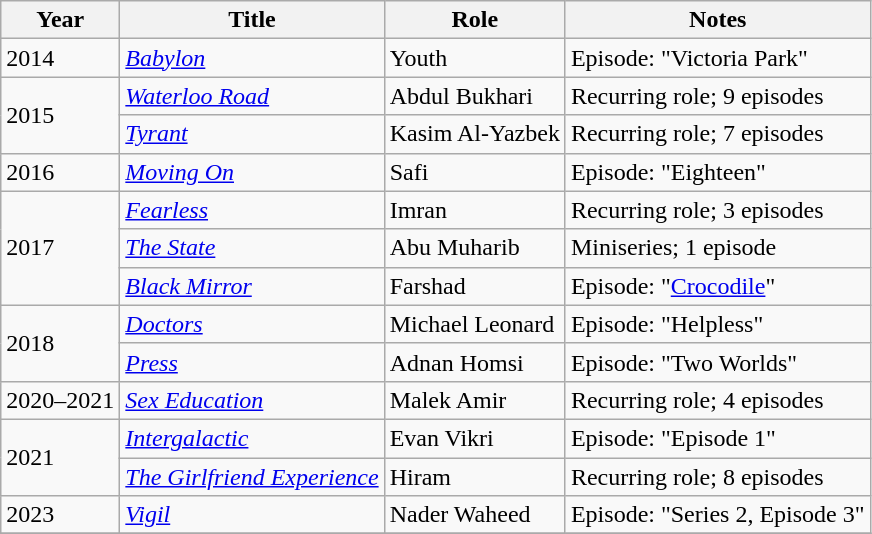<table class="wikitable sortable">
<tr>
<th>Year</th>
<th>Title</th>
<th>Role</th>
<th>Notes</th>
</tr>
<tr>
<td>2014</td>
<td><em><a href='#'>Babylon</a></em></td>
<td>Youth</td>
<td>Episode: "Victoria Park"</td>
</tr>
<tr>
<td rowspan="2">2015</td>
<td><em><a href='#'>Waterloo Road</a></em></td>
<td>Abdul Bukhari</td>
<td>Recurring role; 9 episodes</td>
</tr>
<tr>
<td><em><a href='#'>Tyrant</a></em></td>
<td>Kasim Al-Yazbek</td>
<td>Recurring role; 7 episodes</td>
</tr>
<tr>
<td>2016</td>
<td><em><a href='#'>Moving On</a></em></td>
<td>Safi</td>
<td>Episode: "Eighteen"</td>
</tr>
<tr>
<td rowspan="3">2017</td>
<td><em><a href='#'>Fearless</a></em></td>
<td>Imran</td>
<td>Recurring role; 3 episodes</td>
</tr>
<tr>
<td><em><a href='#'>The State</a></em></td>
<td>Abu Muharib</td>
<td>Miniseries; 1 episode</td>
</tr>
<tr>
<td><em><a href='#'>Black Mirror</a></em></td>
<td>Farshad</td>
<td>Episode: "<a href='#'>Crocodile</a>"</td>
</tr>
<tr>
<td rowspan="2">2018</td>
<td><em><a href='#'>Doctors</a></em></td>
<td>Michael Leonard</td>
<td>Episode: "Helpless"</td>
</tr>
<tr>
<td><em><a href='#'>Press</a></em></td>
<td>Adnan Homsi</td>
<td>Episode: "Two Worlds"</td>
</tr>
<tr>
<td>2020–2021</td>
<td><em><a href='#'>Sex Education</a></em></td>
<td>Malek Amir</td>
<td>Recurring role; 4 episodes</td>
</tr>
<tr>
<td rowspan="2">2021</td>
<td><em><a href='#'>Intergalactic</a></em></td>
<td>Evan Vikri</td>
<td>Episode: "Episode 1"</td>
</tr>
<tr>
<td><em><a href='#'>The Girlfriend Experience</a></em></td>
<td>Hiram</td>
<td>Recurring role; 8 episodes</td>
</tr>
<tr>
<td>2023</td>
<td><em><a href='#'>Vigil</a></em></td>
<td>Nader Waheed</td>
<td>Episode: "Series 2, Episode 3"</td>
</tr>
<tr>
</tr>
</table>
